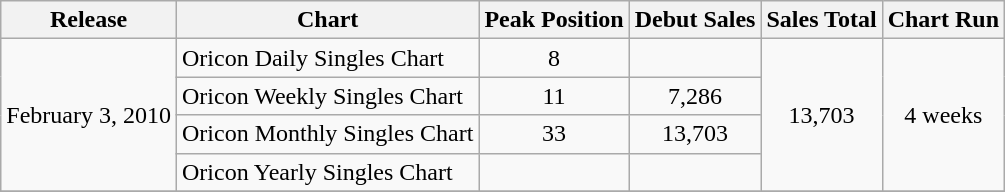<table class="wikitable">
<tr>
<th align="left">Release</th>
<th align="left">Chart</th>
<th align="left">Peak Position</th>
<th align="left">Debut Sales</th>
<th align="left">Sales Total</th>
<th align="left">Chart Run</th>
</tr>
<tr>
<td align="center" rowspan="4">February 3, 2010</td>
<td align="left">Oricon Daily Singles Chart</td>
<td align="center">8</td>
<td align="center"></td>
<td align="center" rowspan="4">13,703</td>
<td align="center" rowspan="4">4 weeks</td>
</tr>
<tr>
<td align="left">Oricon Weekly Singles Chart</td>
<td align="center">11</td>
<td align="center">7,286</td>
</tr>
<tr>
<td align="left">Oricon Monthly Singles Chart</td>
<td align="center">33</td>
<td align="center">13,703</td>
</tr>
<tr>
<td align="left">Oricon Yearly Singles Chart</td>
<td align="center"></td>
<td align="center"></td>
</tr>
<tr>
</tr>
</table>
